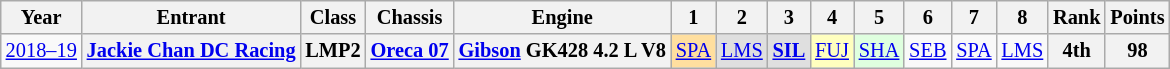<table class="wikitable" style="text-align:center; font-size:85%">
<tr>
<th>Year</th>
<th>Entrant</th>
<th>Class</th>
<th>Chassis</th>
<th>Engine</th>
<th>1</th>
<th>2</th>
<th>3</th>
<th>4</th>
<th>5</th>
<th>6</th>
<th>7</th>
<th>8</th>
<th>Rank</th>
<th>Points</th>
</tr>
<tr>
<td nowrap><a href='#'>2018–19</a></td>
<th nowrap><a href='#'>Jackie Chan DC Racing</a></th>
<th>LMP2</th>
<th nowrap><a href='#'>Oreca 07</a></th>
<th nowrap><a href='#'>Gibson</a> GK428 4.2 L V8</th>
<td style="background:#FFDF9F;"><a href='#'>SPA</a><br></td>
<td style="background:#DFDFDF;"><a href='#'>LMS</a><br></td>
<td style="background:#DFDFDF;"><strong><a href='#'>SIL</a></strong><br></td>
<td style="background:#FFFFBF;"><a href='#'>FUJ</a><br></td>
<td style="background:#DFFFDF;"><a href='#'>SHA</a><br></td>
<td><a href='#'>SEB</a></td>
<td><a href='#'>SPA</a></td>
<td><a href='#'>LMS</a></td>
<th>4th</th>
<th>98</th>
</tr>
</table>
